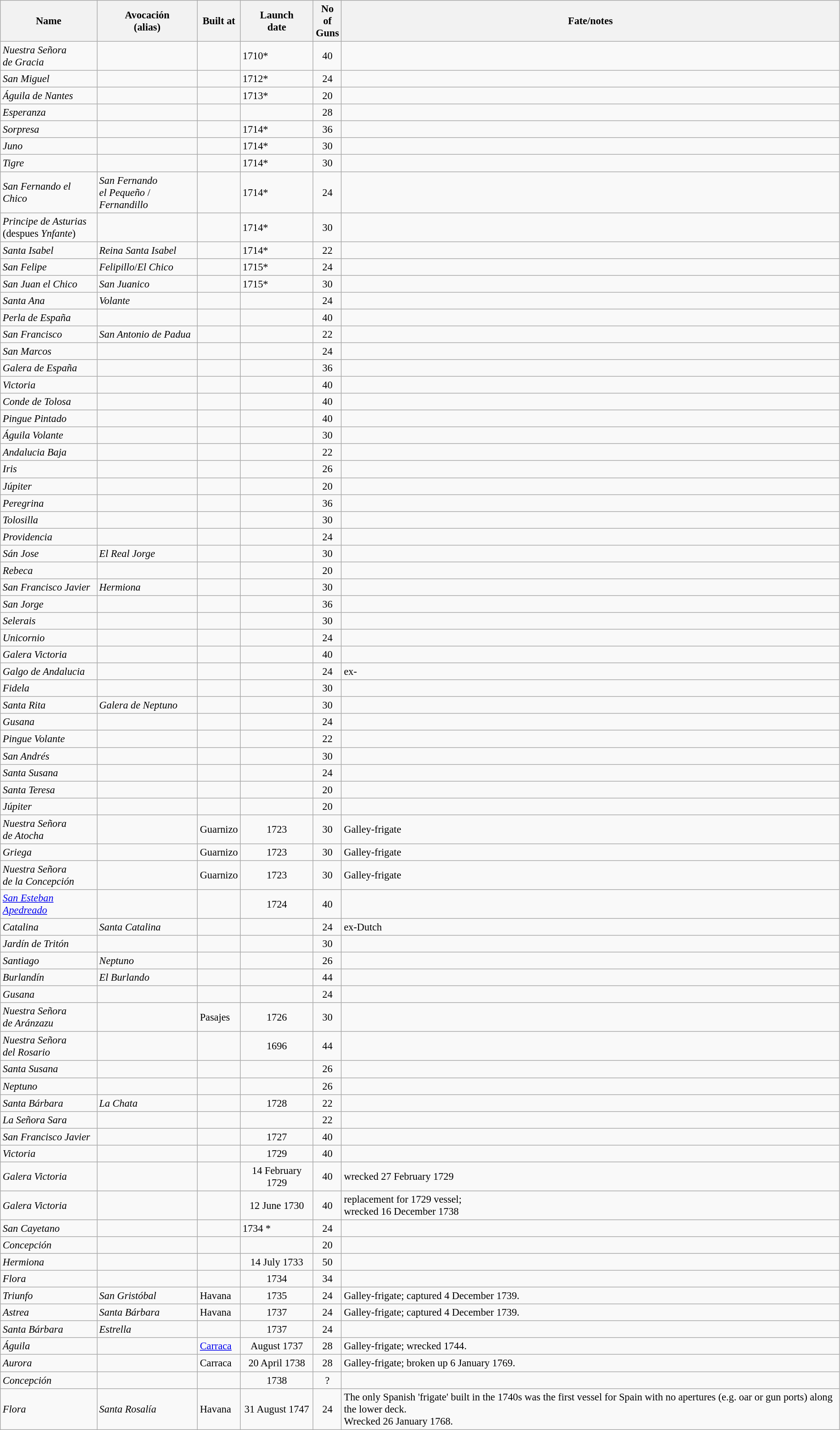<table class="wikitable sortable" style="font-size:95%;">
<tr>
<th>Name</th>
<th>Avocación<br>(alias)</th>
<th>Built at</th>
<th>Launch<br>date</th>
<th>No of<br>Guns</th>
<th class="unsortable">Fate/notes</th>
</tr>
<tr>
<td><em>Nuestra Señora<br>de Gracia</em></td>
<td></td>
<td></td>
<td>1710*</td>
<td align="center">40</td>
<td></td>
</tr>
<tr>
<td><em>San Miguel</em></td>
<td></td>
<td></td>
<td>1712*</td>
<td align="center">24</td>
<td></td>
</tr>
<tr>
<td><em>Águila de Nantes</em></td>
<td></td>
<td></td>
<td>1713*</td>
<td align="center">20</td>
<td></td>
</tr>
<tr>
<td><em>Esperanza</em></td>
<td></td>
<td></td>
<td></td>
<td align="center">28</td>
<td></td>
</tr>
<tr>
<td><em>Sorpresa</em></td>
<td></td>
<td></td>
<td>1714*</td>
<td align="center">36</td>
<td></td>
</tr>
<tr>
<td><em>Juno</em></td>
<td></td>
<td></td>
<td>1714*</td>
<td align="center">30</td>
<td></td>
</tr>
<tr>
<td><em>Tigre</em></td>
<td></td>
<td></td>
<td>1714*</td>
<td align="center">30</td>
<td></td>
</tr>
<tr>
<td><em>San Fernando el Chico</em></td>
<td><em>San Fernando<br>el Pequeño</em> / <em>Fernandillo</em></td>
<td></td>
<td>1714*</td>
<td align="center">24</td>
<td></td>
</tr>
<tr>
<td><em>Principe de Asturias</em><br>(despues <em>Ynfante</em>)</td>
<td></td>
<td></td>
<td>1714*</td>
<td align="center">30</td>
<td></td>
</tr>
<tr>
<td><em>Santa Isabel</em></td>
<td><em>Reina Santa Isabel</em></td>
<td></td>
<td>1714*</td>
<td align="center">22</td>
<td></td>
</tr>
<tr>
<td><em>San Felipe</em></td>
<td><em>Felipillo</em>/<em>El Chico</em></td>
<td></td>
<td>1715*</td>
<td align="center">24</td>
<td></td>
</tr>
<tr>
<td><em>San Juan el Chico</em></td>
<td><em>San Juanico</em></td>
<td></td>
<td>1715*</td>
<td align="center">30</td>
<td></td>
</tr>
<tr>
<td><em>Santa Ana</em></td>
<td><em>Volante</em></td>
<td></td>
<td></td>
<td align="center">24</td>
<td></td>
</tr>
<tr>
<td><em>Perla de España</em></td>
<td></td>
<td></td>
<td></td>
<td align="center">40</td>
<td></td>
</tr>
<tr>
<td><em>San Francisco</em></td>
<td><em>San Antonio de Padua</em></td>
<td></td>
<td></td>
<td align="center">22</td>
<td></td>
</tr>
<tr>
<td><em>San Marcos</em></td>
<td></td>
<td></td>
<td></td>
<td align="center">24</td>
<td></td>
</tr>
<tr>
<td><em>Galera de España</em></td>
<td></td>
<td></td>
<td></td>
<td align="center">36</td>
<td></td>
</tr>
<tr>
<td><em>Victoria</em></td>
<td></td>
<td></td>
<td></td>
<td align="center">40</td>
<td></td>
</tr>
<tr>
<td><em>Conde de Tolosa</em></td>
<td></td>
<td></td>
<td></td>
<td align="center">40</td>
<td></td>
</tr>
<tr>
<td><em>Pingue Pintado</em></td>
<td></td>
<td></td>
<td></td>
<td align="center">40</td>
<td></td>
</tr>
<tr>
<td><em>Águila Volante</em></td>
<td></td>
<td></td>
<td></td>
<td align="center">30</td>
<td></td>
</tr>
<tr>
<td><em>Andalucia Baja</em></td>
<td></td>
<td></td>
<td></td>
<td align="center">22</td>
<td></td>
</tr>
<tr>
<td><em>Iris</em></td>
<td></td>
<td></td>
<td></td>
<td align="center">26</td>
<td></td>
</tr>
<tr>
<td><em>Júpiter</em></td>
<td></td>
<td></td>
<td></td>
<td align="center">20</td>
<td></td>
</tr>
<tr>
<td><em>Peregrina</em></td>
<td></td>
<td></td>
<td></td>
<td align="center">36</td>
<td></td>
</tr>
<tr>
<td><em>Tolosilla</em></td>
<td></td>
<td></td>
<td></td>
<td align="center">30</td>
<td></td>
</tr>
<tr>
<td><em>Providencia</em></td>
<td></td>
<td></td>
<td></td>
<td align="center">24</td>
<td></td>
</tr>
<tr>
<td><em>Sán Jose</em></td>
<td><em>El Real Jorge</em></td>
<td></td>
<td></td>
<td align="center">30</td>
<td></td>
</tr>
<tr>
<td><em>Rebeca</em></td>
<td></td>
<td></td>
<td></td>
<td align="center">20</td>
<td></td>
</tr>
<tr>
<td><em>San Francisco Javier</em></td>
<td><em>Hermiona</em></td>
<td></td>
<td></td>
<td align="center">30</td>
<td></td>
</tr>
<tr>
<td><em>San Jorge</em></td>
<td></td>
<td></td>
<td></td>
<td align="center">36</td>
<td></td>
</tr>
<tr>
<td><em>Selerais</em></td>
<td></td>
<td></td>
<td></td>
<td align="center">30</td>
<td></td>
</tr>
<tr>
<td><em>Unicornio</em></td>
<td></td>
<td></td>
<td></td>
<td align="center">24</td>
<td></td>
</tr>
<tr>
<td><em>Galera Victoria</em></td>
<td></td>
<td></td>
<td></td>
<td align="center">40</td>
<td></td>
</tr>
<tr>
<td><em>Galgo de Andalucia</em></td>
<td></td>
<td></td>
<td></td>
<td align="center">24</td>
<td>ex-</td>
</tr>
<tr>
<td><em>Fidela</em></td>
<td></td>
<td></td>
<td></td>
<td align="center">30</td>
<td></td>
</tr>
<tr>
<td><em>Santa Rita</em></td>
<td><em>Galera de Neptuno</em></td>
<td></td>
<td></td>
<td align="center">30</td>
<td></td>
</tr>
<tr>
<td><em>Gusana</em></td>
<td></td>
<td></td>
<td></td>
<td align="center">24</td>
<td></td>
</tr>
<tr>
<td><em>Pingue Volante</em></td>
<td></td>
<td></td>
<td></td>
<td align="center">22</td>
<td></td>
</tr>
<tr>
<td><em>San Andrés</em></td>
<td></td>
<td></td>
<td></td>
<td align="center">30</td>
<td></td>
</tr>
<tr>
<td><em>Santa Susana</em></td>
<td></td>
<td></td>
<td></td>
<td align="center">24</td>
<td></td>
</tr>
<tr>
<td><em>Santa Teresa</em></td>
<td></td>
<td></td>
<td></td>
<td align="center">20</td>
<td></td>
</tr>
<tr>
<td><em>Júpiter</em></td>
<td></td>
<td></td>
<td></td>
<td align="center">20</td>
<td></td>
</tr>
<tr>
<td><em>Nuestra Señora<br>de Atocha</em></td>
<td></td>
<td>Guarnizo</td>
<td align="center">1723</td>
<td align="center">30</td>
<td>Galley-frigate</td>
</tr>
<tr>
<td><em>Griega</em></td>
<td></td>
<td>Guarnizo</td>
<td align="center">1723</td>
<td align="center">30</td>
<td>Galley-frigate</td>
</tr>
<tr>
<td><em>Nuestra Señora<br>de la Concepción</em></td>
<td></td>
<td>Guarnizo</td>
<td align="center">1723</td>
<td align="center">30</td>
<td>Galley-frigate</td>
</tr>
<tr>
<td><em><a href='#'>San Esteban Apedreado</a></em></td>
<td></td>
<td></td>
<td align="center">1724</td>
<td align="center">40</td>
<td></td>
</tr>
<tr>
<td><em>Catalina</em></td>
<td><em>Santa Catalina</em></td>
<td></td>
<td></td>
<td align="center">24</td>
<td>ex-Dutch</td>
</tr>
<tr>
<td><em>Jardín de Tritón</em></td>
<td></td>
<td></td>
<td></td>
<td align="center">30</td>
<td></td>
</tr>
<tr>
<td><em>Santiago</em></td>
<td><em>Neptuno</em></td>
<td></td>
<td></td>
<td align="center">26</td>
<td></td>
</tr>
<tr>
<td><em>Burlandín</em></td>
<td><em>El Burlando</em></td>
<td></td>
<td></td>
<td align="center">44</td>
<td></td>
</tr>
<tr>
<td><em>Gusana</em></td>
<td></td>
<td></td>
<td></td>
<td align="center">24</td>
<td></td>
</tr>
<tr>
<td><em>Nuestra Señora<br>de Aránzazu</em></td>
<td></td>
<td>Pasajes</td>
<td align="center">1726</td>
<td align="center">30</td>
<td></td>
</tr>
<tr>
<td><em>Nuestra Señora<br>del Rosario</em></td>
<td></td>
<td></td>
<td align="center">1696</td>
<td align="center">44</td>
<td></td>
</tr>
<tr>
<td><em>Santa Susana</em></td>
<td></td>
<td></td>
<td></td>
<td align="center">26</td>
<td></td>
</tr>
<tr>
<td><em>Neptuno</em></td>
<td></td>
<td></td>
<td></td>
<td align="center">26</td>
<td></td>
</tr>
<tr>
<td><em>Santa Bárbara</em></td>
<td><em>La Chata</em></td>
<td></td>
<td align="center">1728</td>
<td align="center">22</td>
<td></td>
</tr>
<tr>
<td><em>La Señora Sara</em></td>
<td></td>
<td></td>
<td></td>
<td align="center">22</td>
<td></td>
</tr>
<tr>
<td><em>San Francisco Javier</em></td>
<td></td>
<td></td>
<td align="center">1727</td>
<td align="center">40</td>
<td></td>
</tr>
<tr>
<td><em>Victoria</em></td>
<td></td>
<td></td>
<td align="center">1729</td>
<td align="center">40</td>
<td></td>
</tr>
<tr>
<td><em>Galera Victoria</em></td>
<td></td>
<td></td>
<td align="center">14 February 1729</td>
<td align="center">40</td>
<td>wrecked 27 February 1729</td>
</tr>
<tr>
<td><em>Galera Victoria</em></td>
<td></td>
<td></td>
<td align="center">12 June 1730</td>
<td align="center">40</td>
<td>replacement for 1729 vessel;<br>wrecked 16 December 1738</td>
</tr>
<tr>
<td><em>San Cayetano</em></td>
<td></td>
<td></td>
<td>1734 *</td>
<td align="center">24</td>
<td></td>
</tr>
<tr>
<td><em>Concepción</em></td>
<td></td>
<td></td>
<td></td>
<td align="center">20</td>
<td></td>
</tr>
<tr>
<td><em>Hermiona</em></td>
<td></td>
<td></td>
<td align="center">14 July 1733</td>
<td align="center">50</td>
<td></td>
</tr>
<tr>
<td><em>Flora</em></td>
<td></td>
<td></td>
<td align="center">1734</td>
<td align="center">34</td>
<td></td>
</tr>
<tr>
<td><em>Triunfo</em></td>
<td><em>San Gristóbal</em></td>
<td>Havana</td>
<td align="center">1735</td>
<td align="center">24</td>
<td>Galley-frigate; captured 4 December 1739.</td>
</tr>
<tr>
<td><em>Astrea</em></td>
<td><em>Santa Bárbara</em></td>
<td>Havana</td>
<td align="center">1737</td>
<td align="center">24</td>
<td>Galley-frigate; captured 4 December 1739.</td>
</tr>
<tr>
<td><em>Santa Bárbara</em></td>
<td><em>Estrella</em></td>
<td></td>
<td align="center">1737</td>
<td align="center">24</td>
<td></td>
</tr>
<tr>
<td><em>Águila</em></td>
<td></td>
<td><a href='#'>Carraca</a></td>
<td align="center">August 1737</td>
<td align="center">28</td>
<td>Galley-frigate; wrecked 1744.</td>
</tr>
<tr>
<td><em>Aurora</em></td>
<td></td>
<td>Carraca</td>
<td align="center">20 April 1738</td>
<td align="center">28</td>
<td>Galley-frigate; broken up 6 January 1769.</td>
</tr>
<tr>
<td><em>Concepción</em></td>
<td></td>
<td></td>
<td align="center">1738</td>
<td align="center">?</td>
<td></td>
</tr>
<tr>
<td><em>Flora</em></td>
<td><em>Santa Rosalía</em></td>
<td>Havana</td>
<td align="center">31 August 1747</td>
<td align="center">24</td>
<td>The only Spanish 'frigate' built in the 1740s was the first vessel for Spain with no apertures (e.g. oar or gun ports) along the lower deck.<br>Wrecked 26 January 1768.</td>
</tr>
</table>
